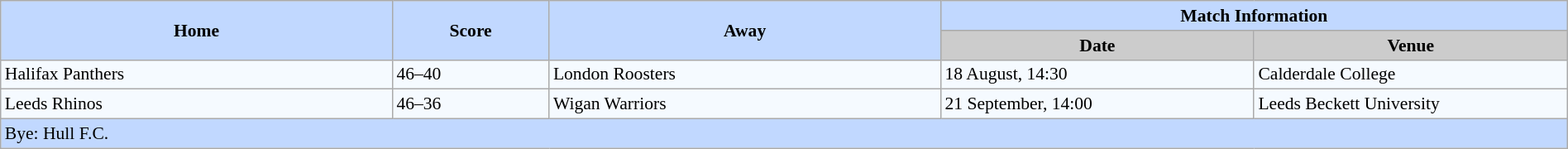<table class="wikitable defaultcenter col1right col3left" style="font-size:90%; background-color:#F5FAFF" width=100%>
<tr>
<th scope="col" rowspan=2 style="background-color:#C1D8FF" width=25%>Home</th>
<th scope="col" rowspan=2 style="background-color:#C1D8FF" width=10%>Score</th>
<th scope="col" rowspan=2 style="background-color:#C1D8FF" width=25%>Away</th>
<th colspan=2 style="background-color:#C1D8FF">Match Information</th>
</tr>
<tr>
<th scope="col" style="background-color:#CCCCCC" width=20%>Date</th>
<th scope="col" style="background-color:#CCCCCC" width=20%>Venue</th>
</tr>
<tr>
<td>Halifax Panthers </td>
<td>46–40</td>
<td> London Roosters</td>
<td>18 August, 14:30</td>
<td>Calderdale College</td>
</tr>
<tr>
<td>Leeds Rhinos </td>
<td>46–36</td>
<td> Wigan Warriors</td>
<td>21 September, 14:00</td>
<td>Leeds Beckett University</td>
</tr>
<tr>
<td colspan=5 style="background-color:#C1D8FF; text-align:left">Bye:  Hull F.C.</td>
</tr>
</table>
